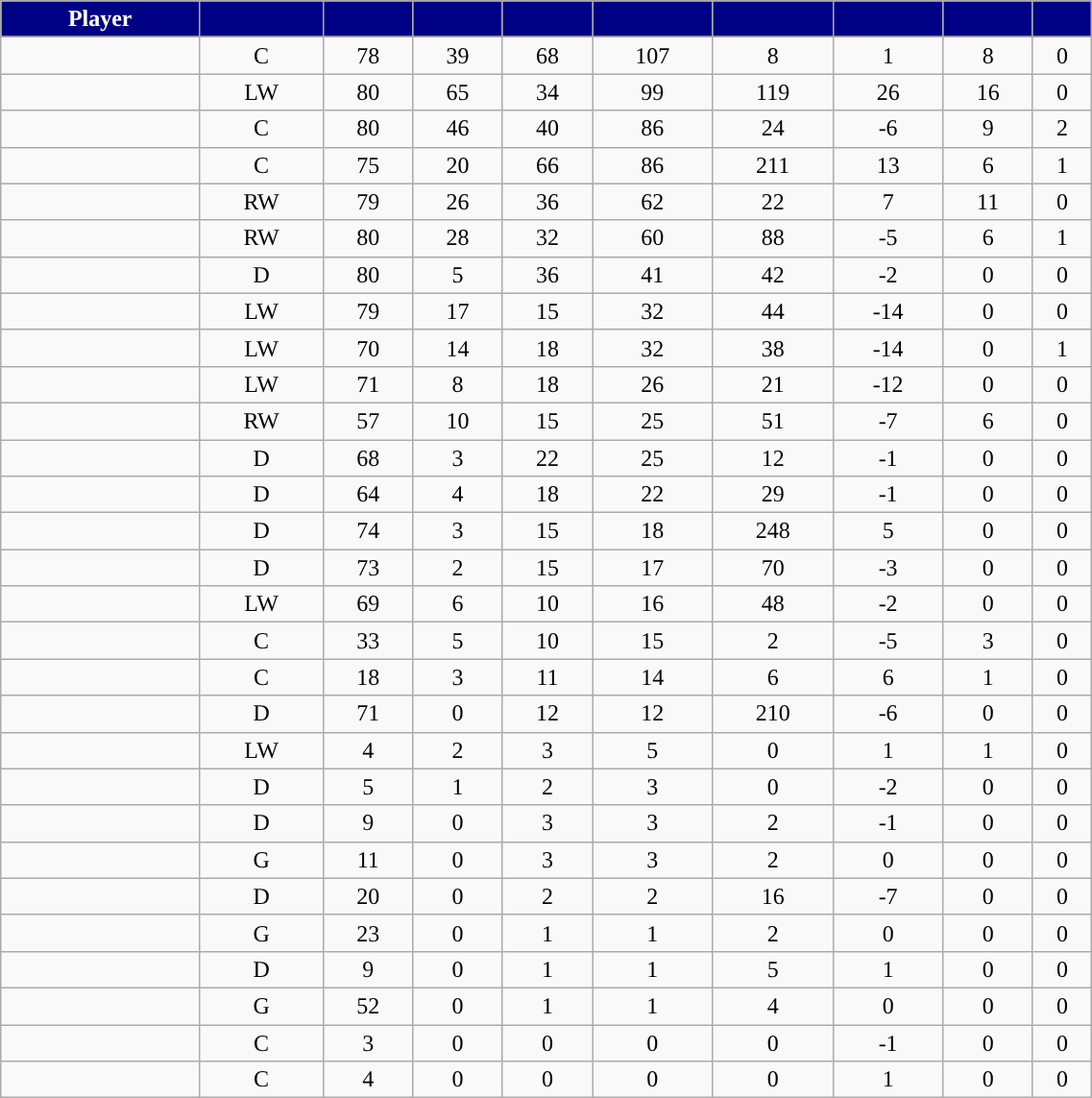<table class="wikitable sortable" style="width:60%; text-align:center;">
<tr align=center>
<th style="color:white; background:#000084; ">Player</th>
<th style="color:white; background:#000084; "></th>
<th style="color:white; background:#000084; "></th>
<th style="color:white; background:#000084; "></th>
<th style="color:white; background:#000084; "></th>
<th style="color:white; background:#000084; "></th>
<th style="color:white; background:#000084; "></th>
<th style="color:white; background:#000084; "></th>
<th style="color:white; background:#000084; "></th>
<th style="color:white; background:#000084; "></th>
</tr>
<tr>
</tr>
<tr style="text-align:center;">
<td style="text-align:right;"></td>
<td>C</td>
<td>78</td>
<td>39</td>
<td>68</td>
<td>107</td>
<td>8</td>
<td>1</td>
<td>8</td>
<td>0</td>
</tr>
<tr style="text-align:center;">
<td style="text-align:right;"></td>
<td>LW</td>
<td>80</td>
<td>65</td>
<td>34</td>
<td>99</td>
<td>119</td>
<td>26</td>
<td>16</td>
<td>0</td>
</tr>
<tr style="text-align:center;">
<td style="text-align:right;"></td>
<td>C</td>
<td>80</td>
<td>46</td>
<td>40</td>
<td>86</td>
<td>24</td>
<td>-6</td>
<td>9</td>
<td>2</td>
</tr>
<tr style="text-align:center;">
<td style="text-align:right;"></td>
<td>C</td>
<td>75</td>
<td>20</td>
<td>66</td>
<td>86</td>
<td>211</td>
<td>13</td>
<td>6</td>
<td>1</td>
</tr>
<tr style="text-align:center;">
<td style="text-align:right;"></td>
<td>RW</td>
<td>79</td>
<td>26</td>
<td>36</td>
<td>62</td>
<td>22</td>
<td>7</td>
<td>11</td>
<td>0</td>
</tr>
<tr style="text-align:center;">
<td style="text-align:right;"></td>
<td>RW</td>
<td>80</td>
<td>28</td>
<td>32</td>
<td>60</td>
<td>88</td>
<td>-5</td>
<td>6</td>
<td>1</td>
</tr>
<tr style="text-align:center;">
<td style="text-align:right;"></td>
<td>D</td>
<td>80</td>
<td>5</td>
<td>36</td>
<td>41</td>
<td>42</td>
<td>-2</td>
<td>0</td>
<td>0</td>
</tr>
<tr style="text-align:center;">
<td style="text-align:right;"></td>
<td>LW</td>
<td>79</td>
<td>17</td>
<td>15</td>
<td>32</td>
<td>44</td>
<td>-14</td>
<td>0</td>
<td>0</td>
</tr>
<tr style="text-align:center;">
<td style="text-align:right;"></td>
<td>LW</td>
<td>70</td>
<td>14</td>
<td>18</td>
<td>32</td>
<td>38</td>
<td>-14</td>
<td>0</td>
<td>1</td>
</tr>
<tr style="text-align:center;">
<td style="text-align:right;"></td>
<td>LW</td>
<td>71</td>
<td>8</td>
<td>18</td>
<td>26</td>
<td>21</td>
<td>-12</td>
<td>0</td>
<td>0</td>
</tr>
<tr style="text-align:center;">
<td style="text-align:right;"></td>
<td>RW</td>
<td>57</td>
<td>10</td>
<td>15</td>
<td>25</td>
<td>51</td>
<td>-7</td>
<td>6</td>
<td>0</td>
</tr>
<tr style="text-align:center;">
<td style="text-align:right;"></td>
<td>D</td>
<td>68</td>
<td>3</td>
<td>22</td>
<td>25</td>
<td>12</td>
<td>-1</td>
<td>0</td>
<td>0</td>
</tr>
<tr style="text-align:center;">
<td style="text-align:right;"></td>
<td>D</td>
<td>64</td>
<td>4</td>
<td>18</td>
<td>22</td>
<td>29</td>
<td>-1</td>
<td>0</td>
<td>0</td>
</tr>
<tr style="text-align:center;">
<td style="text-align:right;"></td>
<td>D</td>
<td>74</td>
<td>3</td>
<td>15</td>
<td>18</td>
<td>248</td>
<td>5</td>
<td>0</td>
<td>0</td>
</tr>
<tr style="text-align:center;">
<td style="text-align:right;"></td>
<td>D</td>
<td>73</td>
<td>2</td>
<td>15</td>
<td>17</td>
<td>70</td>
<td>-3</td>
<td>0</td>
<td>0</td>
</tr>
<tr style="text-align:center;">
<td style="text-align:right;"></td>
<td>LW</td>
<td>69</td>
<td>6</td>
<td>10</td>
<td>16</td>
<td>48</td>
<td>-2</td>
<td>0</td>
<td>0</td>
</tr>
<tr style="text-align:center;">
<td style="text-align:right;"></td>
<td>C</td>
<td>33</td>
<td>5</td>
<td>10</td>
<td>15</td>
<td>2</td>
<td>-5</td>
<td>3</td>
<td>0</td>
</tr>
<tr style="text-align:center;">
<td style="text-align:right;"></td>
<td>C</td>
<td>18</td>
<td>3</td>
<td>11</td>
<td>14</td>
<td>6</td>
<td>6</td>
<td>1</td>
<td>0</td>
</tr>
<tr style="text-align:center;">
<td style="text-align:right;"></td>
<td>D</td>
<td>71</td>
<td>0</td>
<td>12</td>
<td>12</td>
<td>210</td>
<td>-6</td>
<td>0</td>
<td>0</td>
</tr>
<tr style="text-align:center;">
<td style="text-align:right;"></td>
<td>LW</td>
<td>4</td>
<td>2</td>
<td>3</td>
<td>5</td>
<td>0</td>
<td>1</td>
<td>1</td>
<td>0</td>
</tr>
<tr style="text-align:center;">
<td style="text-align:right;"></td>
<td>D</td>
<td>5</td>
<td>1</td>
<td>2</td>
<td>3</td>
<td>0</td>
<td>-2</td>
<td>0</td>
<td>0</td>
</tr>
<tr style="text-align:center;">
<td style="text-align:right;"></td>
<td>D</td>
<td>9</td>
<td>0</td>
<td>3</td>
<td>3</td>
<td>2</td>
<td>-1</td>
<td>0</td>
<td>0</td>
</tr>
<tr style="text-align:center;">
<td style="text-align:right;"></td>
<td>G</td>
<td>11</td>
<td>0</td>
<td>3</td>
<td>3</td>
<td>2</td>
<td>0</td>
<td>0</td>
<td>0</td>
</tr>
<tr style="text-align:center;">
<td style="text-align:right;"></td>
<td>D</td>
<td>20</td>
<td>0</td>
<td>2</td>
<td>2</td>
<td>16</td>
<td>-7</td>
<td>0</td>
<td>0</td>
</tr>
<tr style="text-align:center;">
<td style="text-align:right;"></td>
<td>G</td>
<td>23</td>
<td>0</td>
<td>1</td>
<td>1</td>
<td>2</td>
<td>0</td>
<td>0</td>
<td>0</td>
</tr>
<tr style="text-align:center;">
<td style="text-align:right;"></td>
<td>D</td>
<td>9</td>
<td>0</td>
<td>1</td>
<td>1</td>
<td>5</td>
<td>1</td>
<td>0</td>
<td>0</td>
</tr>
<tr style="text-align:center;">
<td style="text-align:right;"></td>
<td>G</td>
<td>52</td>
<td>0</td>
<td>1</td>
<td>1</td>
<td>4</td>
<td>0</td>
<td>0</td>
<td>0</td>
</tr>
<tr style="text-align:center;">
<td style="text-align:right;"></td>
<td>C</td>
<td>3</td>
<td>0</td>
<td>0</td>
<td>0</td>
<td>0</td>
<td>-1</td>
<td>0</td>
<td>0</td>
</tr>
<tr style="text-align:center;">
<td style="text-align:right;"></td>
<td>C</td>
<td>4</td>
<td>0</td>
<td>0</td>
<td>0</td>
<td>0</td>
<td>1</td>
<td>0</td>
<td>0</td>
</tr>
</table>
